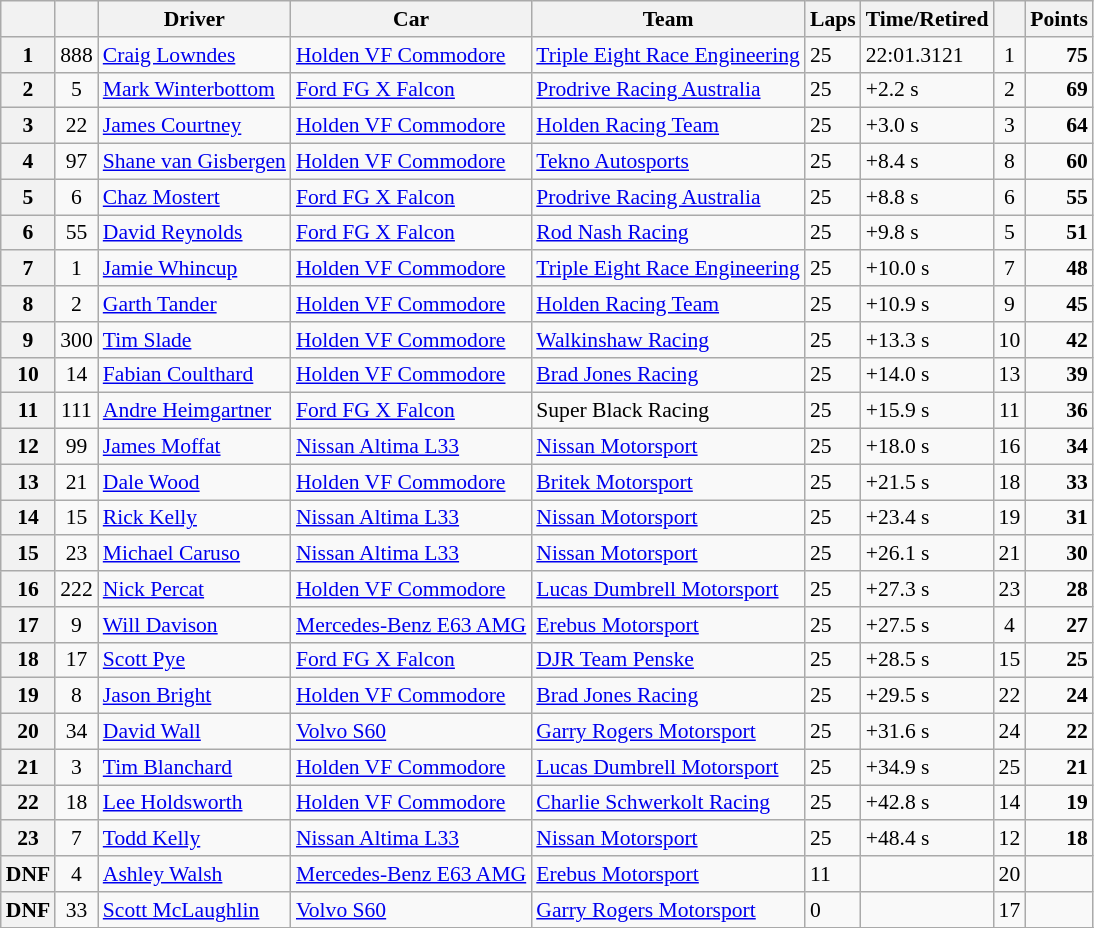<table class="wikitable" style="font-size: 90%">
<tr>
<th></th>
<th></th>
<th>Driver</th>
<th>Car</th>
<th>Team</th>
<th>Laps</th>
<th>Time/Retired</th>
<th></th>
<th>Points</th>
</tr>
<tr>
<th>1</th>
<td align="center">888</td>
<td> <a href='#'>Craig Lowndes</a></td>
<td><a href='#'>Holden VF Commodore</a></td>
<td><a href='#'>Triple Eight Race Engineering</a></td>
<td>25</td>
<td>22:01.3121</td>
<td align="center">1</td>
<td align="right"><strong>75</strong></td>
</tr>
<tr>
<th>2</th>
<td align="center">5</td>
<td> <a href='#'>Mark Winterbottom</a></td>
<td><a href='#'>Ford FG X Falcon</a></td>
<td><a href='#'>Prodrive Racing Australia</a></td>
<td>25</td>
<td>+2.2 s</td>
<td align="center">2</td>
<td align="right"><strong>69</strong></td>
</tr>
<tr>
<th>3</th>
<td align="center">22</td>
<td> <a href='#'>James Courtney</a></td>
<td><a href='#'>Holden VF Commodore</a></td>
<td><a href='#'>Holden Racing Team</a></td>
<td>25</td>
<td>+3.0 s</td>
<td align="center">3</td>
<td align="right"><strong>64</strong></td>
</tr>
<tr>
<th>4</th>
<td align="center">97</td>
<td> <a href='#'>Shane van Gisbergen</a></td>
<td><a href='#'>Holden VF Commodore</a></td>
<td><a href='#'>Tekno Autosports</a></td>
<td>25</td>
<td>+8.4 s</td>
<td align="center">8</td>
<td align="right"><strong>60</strong></td>
</tr>
<tr>
<th>5</th>
<td align="center">6</td>
<td> <a href='#'>Chaz Mostert</a></td>
<td><a href='#'>Ford FG X Falcon</a></td>
<td><a href='#'>Prodrive Racing Australia</a></td>
<td>25</td>
<td>+8.8 s</td>
<td align="center">6</td>
<td align="right"><strong>55</strong></td>
</tr>
<tr>
<th>6</th>
<td align="center">55</td>
<td> <a href='#'>David Reynolds</a></td>
<td><a href='#'>Ford FG X Falcon</a></td>
<td><a href='#'>Rod Nash Racing</a></td>
<td>25</td>
<td>+9.8 s</td>
<td align="center">5</td>
<td align="right"><strong>51</strong></td>
</tr>
<tr>
<th>7</th>
<td align="center">1</td>
<td> <a href='#'>Jamie Whincup</a></td>
<td><a href='#'>Holden VF Commodore</a></td>
<td><a href='#'>Triple Eight Race Engineering</a></td>
<td>25</td>
<td>+10.0 s</td>
<td align="center">7</td>
<td align="right"><strong>48</strong></td>
</tr>
<tr>
<th>8</th>
<td align="center">2</td>
<td> <a href='#'>Garth Tander</a></td>
<td><a href='#'>Holden VF Commodore</a></td>
<td><a href='#'>Holden Racing Team</a></td>
<td>25</td>
<td>+10.9 s</td>
<td align="center">9</td>
<td align="right"><strong>45</strong></td>
</tr>
<tr>
<th>9</th>
<td align="center">300</td>
<td> <a href='#'>Tim Slade</a></td>
<td><a href='#'>Holden VF Commodore</a></td>
<td><a href='#'>Walkinshaw Racing</a></td>
<td>25</td>
<td>+13.3 s</td>
<td align="center">10</td>
<td align="right"><strong>42</strong></td>
</tr>
<tr>
<th>10</th>
<td align="center">14</td>
<td> <a href='#'>Fabian Coulthard</a></td>
<td><a href='#'>Holden VF Commodore</a></td>
<td><a href='#'>Brad Jones Racing</a></td>
<td>25</td>
<td>+14.0 s</td>
<td align="center">13</td>
<td align="right"><strong>39</strong></td>
</tr>
<tr>
<th>11</th>
<td align="center">111</td>
<td> <a href='#'>Andre Heimgartner</a></td>
<td><a href='#'>Ford FG X Falcon</a></td>
<td>Super Black Racing</td>
<td>25</td>
<td>+15.9 s</td>
<td align="center">11</td>
<td align="right"><strong>36</strong></td>
</tr>
<tr>
<th>12</th>
<td align="center">99</td>
<td> <a href='#'>James Moffat</a></td>
<td><a href='#'>Nissan Altima L33</a></td>
<td><a href='#'>Nissan Motorsport</a></td>
<td>25</td>
<td>+18.0 s</td>
<td align="center">16</td>
<td align="right"><strong>34</strong></td>
</tr>
<tr>
<th>13</th>
<td align="center">21</td>
<td> <a href='#'>Dale Wood</a></td>
<td><a href='#'>Holden VF Commodore</a></td>
<td><a href='#'>Britek Motorsport</a></td>
<td>25</td>
<td>+21.5 s</td>
<td align="center">18</td>
<td align="right"><strong>33</strong></td>
</tr>
<tr>
<th>14</th>
<td align="center">15</td>
<td> <a href='#'>Rick Kelly</a></td>
<td><a href='#'>Nissan Altima L33</a></td>
<td><a href='#'>Nissan Motorsport</a></td>
<td>25</td>
<td>+23.4 s</td>
<td align="center">19</td>
<td align="right"><strong>31</strong></td>
</tr>
<tr>
<th>15</th>
<td align="center">23</td>
<td> <a href='#'>Michael Caruso</a></td>
<td><a href='#'>Nissan Altima L33</a></td>
<td><a href='#'>Nissan Motorsport</a></td>
<td>25</td>
<td>+26.1 s</td>
<td align="center">21</td>
<td align="right"><strong>30</strong></td>
</tr>
<tr>
<th>16</th>
<td align="center">222</td>
<td> <a href='#'>Nick Percat</a></td>
<td><a href='#'>Holden VF Commodore</a></td>
<td><a href='#'>Lucas Dumbrell Motorsport</a></td>
<td>25</td>
<td>+27.3 s</td>
<td align="center">23</td>
<td align="right"><strong>28</strong></td>
</tr>
<tr>
<th>17</th>
<td align="center">9</td>
<td> <a href='#'>Will Davison</a></td>
<td><a href='#'>Mercedes-Benz E63 AMG</a></td>
<td><a href='#'>Erebus Motorsport</a></td>
<td>25</td>
<td>+27.5 s</td>
<td align="center">4</td>
<td align="right"><strong>27</strong></td>
</tr>
<tr>
<th>18</th>
<td align="center">17</td>
<td> <a href='#'>Scott Pye</a></td>
<td><a href='#'>Ford FG X Falcon</a></td>
<td><a href='#'>DJR Team Penske</a></td>
<td>25</td>
<td>+28.5 s</td>
<td align="center">15</td>
<td align="right"><strong>25</strong></td>
</tr>
<tr>
<th>19</th>
<td align="center">8</td>
<td> <a href='#'>Jason Bright</a></td>
<td><a href='#'>Holden VF Commodore</a></td>
<td><a href='#'>Brad Jones Racing</a></td>
<td>25</td>
<td>+29.5 s</td>
<td align="center">22</td>
<td align="right"><strong>24</strong></td>
</tr>
<tr>
<th>20</th>
<td align="center">34</td>
<td> <a href='#'>David Wall</a></td>
<td><a href='#'>Volvo S60</a></td>
<td><a href='#'>Garry Rogers Motorsport</a></td>
<td>25</td>
<td>+31.6 s</td>
<td align="center">24</td>
<td align="right"><strong>22</strong></td>
</tr>
<tr>
<th>21</th>
<td align="center">3</td>
<td> <a href='#'>Tim Blanchard</a></td>
<td><a href='#'>Holden VF Commodore</a></td>
<td><a href='#'>Lucas Dumbrell Motorsport</a></td>
<td>25</td>
<td>+34.9 s</td>
<td align="center">25</td>
<td align="right"><strong>21</strong></td>
</tr>
<tr>
<th>22</th>
<td align="center">18</td>
<td> <a href='#'>Lee Holdsworth</a></td>
<td><a href='#'>Holden VF Commodore</a></td>
<td><a href='#'>Charlie Schwerkolt Racing</a></td>
<td>25</td>
<td>+42.8 s</td>
<td align="center">14</td>
<td align="right"><strong>19</strong></td>
</tr>
<tr>
<th>23</th>
<td align="center">7</td>
<td> <a href='#'>Todd Kelly</a></td>
<td><a href='#'>Nissan Altima L33</a></td>
<td><a href='#'>Nissan Motorsport</a></td>
<td>25</td>
<td>+48.4 s</td>
<td align="center">12</td>
<td align="right"><strong>18</strong></td>
</tr>
<tr>
<th>DNF</th>
<td align="center">4</td>
<td> <a href='#'>Ashley Walsh</a></td>
<td><a href='#'>Mercedes-Benz E63 AMG</a></td>
<td><a href='#'>Erebus Motorsport</a></td>
<td>11</td>
<td></td>
<td align="center">20</td>
<td></td>
</tr>
<tr>
<th>DNF</th>
<td align="center">33</td>
<td> <a href='#'>Scott McLaughlin</a></td>
<td><a href='#'>Volvo S60</a></td>
<td><a href='#'>Garry Rogers Motorsport</a></td>
<td>0</td>
<td></td>
<td align="center">17</td>
<td></td>
</tr>
<tr>
</tr>
</table>
